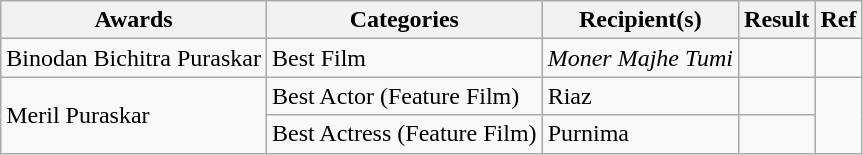<table class="wikitable">
<tr>
<th>Awards</th>
<th>Categories</th>
<th>Recipient(s)</th>
<th>Result</th>
<th>Ref</th>
</tr>
<tr>
<td>Binodan Bichitra Puraskar</td>
<td>Best Film</td>
<td><em>Moner Majhe Tumi</em></td>
<td></td>
<td></td>
</tr>
<tr>
<td rowspan="2">Meril Puraskar</td>
<td>Best Actor (Feature Film)</td>
<td>Riaz</td>
<td></td>
<td rowspan="2"></td>
</tr>
<tr>
<td>Best Actress (Feature Film)</td>
<td>Purnima</td>
<td></td>
</tr>
</table>
